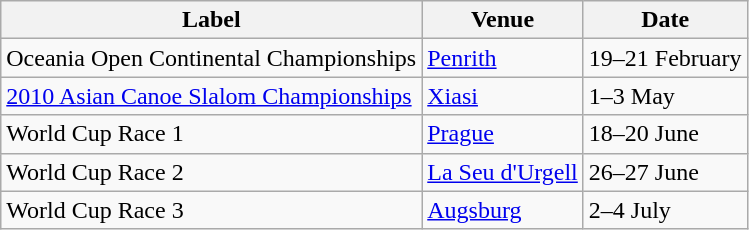<table class="wikitable">
<tr>
<th>Label</th>
<th>Venue</th>
<th>Date</th>
</tr>
<tr align=left>
<td>Oceania Open Continental Championships</td>
<td align=left> <a href='#'>Penrith</a></td>
<td align=left>19–21 February</td>
</tr>
<tr align=left>
<td><a href='#'>2010 Asian Canoe Slalom Championships</a></td>
<td align=left> <a href='#'>Xiasi</a></td>
<td align=left>1–3 May</td>
</tr>
<tr align=left>
<td>World Cup Race 1</td>
<td align=left> <a href='#'>Prague</a></td>
<td align=left>18–20 June</td>
</tr>
<tr align=left>
<td>World Cup Race 2</td>
<td align=left> <a href='#'>La Seu d'Urgell</a></td>
<td align=left>26–27 June</td>
</tr>
<tr align=left>
<td>World Cup Race 3</td>
<td align=left> <a href='#'>Augsburg</a></td>
<td align=left>2–4 July</td>
</tr>
</table>
